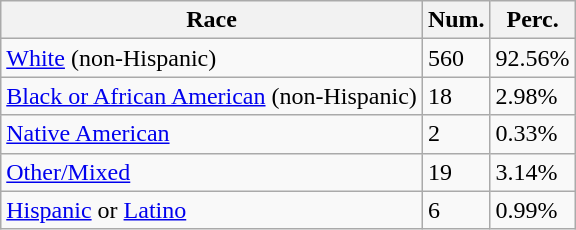<table class="wikitable">
<tr>
<th>Race</th>
<th>Num.</th>
<th>Perc.</th>
</tr>
<tr>
<td><a href='#'>White</a> (non-Hispanic)</td>
<td>560</td>
<td>92.56%</td>
</tr>
<tr>
<td><a href='#'>Black or African American</a> (non-Hispanic)</td>
<td>18</td>
<td>2.98%</td>
</tr>
<tr>
<td><a href='#'>Native American</a></td>
<td>2</td>
<td>0.33%</td>
</tr>
<tr>
<td><a href='#'>Other/Mixed</a></td>
<td>19</td>
<td>3.14%</td>
</tr>
<tr>
<td><a href='#'>Hispanic</a> or <a href='#'>Latino</a></td>
<td>6</td>
<td>0.99%</td>
</tr>
</table>
